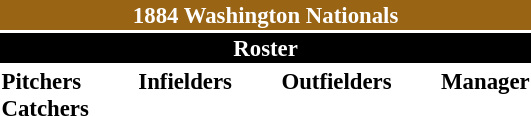<table class="toccolours" style="font-size: 95%;">
<tr>
<th colspan="10" style="background-color: #996515; color: white; text-align: center;">1884 Washington Nationals</th>
</tr>
<tr>
<td colspan="10" style="background-color: black; color: white; text-align: center;"><strong>Roster</strong></td>
</tr>
<tr>
<td valign="top"><strong>Pitchers</strong><br>




<strong>Catchers</strong>






</td>
<td width="25px"></td>
<td valign="top"><strong>Infielders</strong><br>



















</td>
<td width="25px"></td>
<td valign="top"><strong>Outfielders</strong><br>
















</td>
<td width="25px"></td>
<td valign="top"><strong>Manager</strong><br></td>
</tr>
</table>
